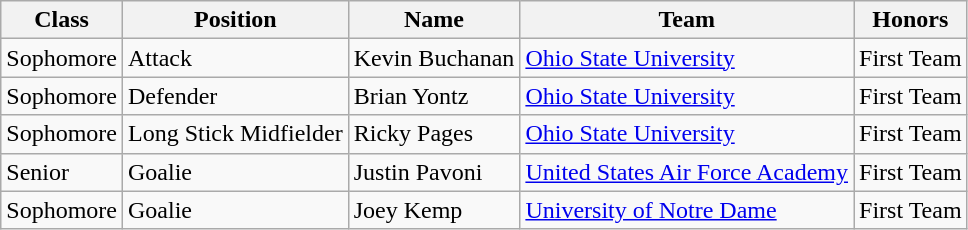<table class= "wikitable">
<tr>
<th>Class</th>
<th>Position</th>
<th>Name</th>
<th>Team</th>
<th>Honors</th>
</tr>
<tr>
<td>Sophomore</td>
<td>Attack</td>
<td>Kevin Buchanan</td>
<td><a href='#'>Ohio State University</a></td>
<td>First Team</td>
</tr>
<tr>
<td>Sophomore</td>
<td>Defender</td>
<td>Brian Yontz</td>
<td><a href='#'>Ohio State University</a></td>
<td>First Team</td>
</tr>
<tr>
<td>Sophomore</td>
<td>Long Stick Midfielder</td>
<td>Ricky Pages</td>
<td><a href='#'>Ohio State University</a></td>
<td>First Team</td>
</tr>
<tr>
<td>Senior</td>
<td>Goalie</td>
<td>Justin Pavoni</td>
<td><a href='#'>United States Air Force Academy</a></td>
<td>First Team</td>
</tr>
<tr>
<td>Sophomore</td>
<td>Goalie</td>
<td>Joey Kemp</td>
<td><a href='#'>University of Notre Dame</a></td>
<td>First Team</td>
</tr>
</table>
